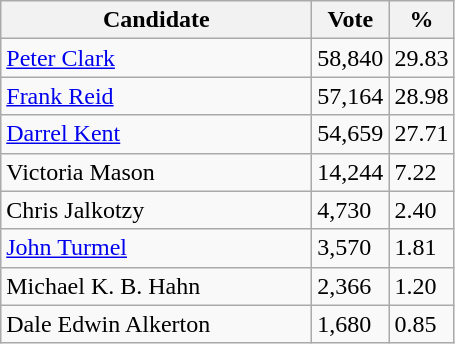<table class="wikitable">
<tr>
<th bgcolor="#DDDDFF" width="200px">Candidate</th>
<th bgcolor="#DDDDFF">Vote</th>
<th bgcolor="#DDDDFF">%</th>
</tr>
<tr>
<td><a href='#'>Peter Clark</a></td>
<td>58,840</td>
<td>29.83</td>
</tr>
<tr>
<td><a href='#'>Frank Reid</a></td>
<td>57,164</td>
<td>28.98</td>
</tr>
<tr>
<td><a href='#'>Darrel Kent</a></td>
<td>54,659</td>
<td>27.71</td>
</tr>
<tr>
<td>Victoria Mason</td>
<td>14,244</td>
<td>7.22</td>
</tr>
<tr>
<td>Chris Jalkotzy</td>
<td>4,730</td>
<td>2.40</td>
</tr>
<tr>
<td><a href='#'>John Turmel</a></td>
<td>3,570</td>
<td>1.81</td>
</tr>
<tr>
<td>Michael K. B. Hahn</td>
<td>2,366</td>
<td>1.20</td>
</tr>
<tr>
<td>Dale Edwin Alkerton</td>
<td>1,680</td>
<td>0.85</td>
</tr>
</table>
